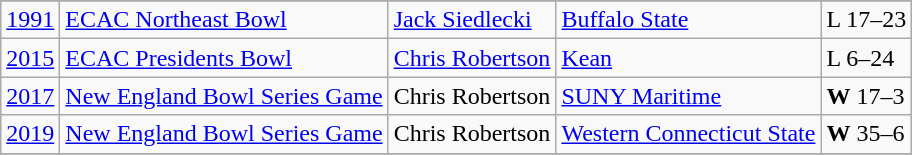<table class="wikitable">
<tr>
</tr>
<tr>
<td><a href='#'>1991</a></td>
<td><a href='#'>ECAC Northeast Bowl</a></td>
<td><a href='#'>Jack Siedlecki</a></td>
<td><a href='#'>Buffalo State</a></td>
<td>L 17–23</td>
</tr>
<tr>
<td><a href='#'>2015</a></td>
<td><a href='#'>ECAC Presidents Bowl</a></td>
<td><a href='#'>Chris Robertson</a></td>
<td><a href='#'>Kean</a></td>
<td>L 6–24</td>
</tr>
<tr>
<td><a href='#'>2017</a></td>
<td><a href='#'>New England Bowl Series Game</a></td>
<td>Chris Robertson</td>
<td><a href='#'>SUNY Maritime</a></td>
<td><strong>W</strong> 17–3</td>
</tr>
<tr>
<td><a href='#'>2019</a></td>
<td><a href='#'>New England Bowl Series Game</a></td>
<td>Chris Robertson</td>
<td><a href='#'>Western Connecticut State</a></td>
<td><strong>W</strong> 35–6</td>
</tr>
<tr>
</tr>
</table>
